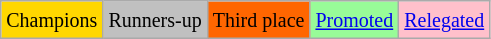<table class="wikitable">
<tr>
<td bgcolor="gold"><small>Champions</small></td>
<td bgcolor="silver"><small>Runners-up</small></td>
<td bgcolor="ff6600"><small>Third place</small></td>
<td bgcolor="palegreen"><small><a href='#'>Promoted</a></small></td>
<td bgcolor="pink"><small><a href='#'>Relegated</a></small></td>
</tr>
</table>
